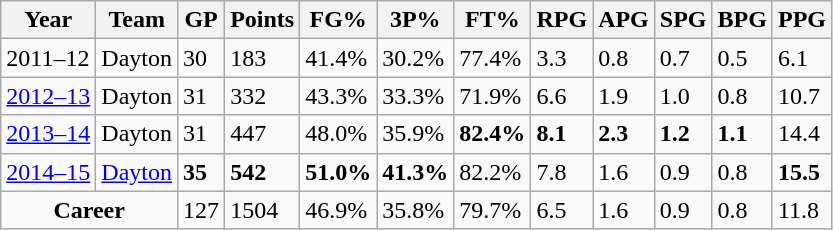<table class="wikitable sortable">
<tr>
<th>Year</th>
<th>Team</th>
<th>GP</th>
<th>Points</th>
<th>FG%</th>
<th>3P%</th>
<th>FT%</th>
<th>RPG</th>
<th>APG</th>
<th>SPG</th>
<th>BPG</th>
<th>PPG</th>
</tr>
<tr>
<td>2011–12</td>
<td>Dayton</td>
<td>30</td>
<td>183</td>
<td>41.4%</td>
<td>30.2%</td>
<td>77.4%</td>
<td>3.3</td>
<td>0.8</td>
<td>0.7</td>
<td>0.5</td>
<td>6.1</td>
</tr>
<tr>
<td><a href='#'>2012–13</a></td>
<td>Dayton</td>
<td>31</td>
<td>332</td>
<td>43.3%</td>
<td>33.3%</td>
<td>71.9%</td>
<td>6.6</td>
<td>1.9</td>
<td>1.0</td>
<td>0.8</td>
<td>10.7</td>
</tr>
<tr>
<td><a href='#'>2013–14</a></td>
<td>Dayton</td>
<td>31</td>
<td>447</td>
<td>48.0%</td>
<td>35.9%</td>
<td><strong>82.4%</strong></td>
<td><strong>8.1</strong></td>
<td><strong>2.3</strong></td>
<td><strong>1.2</strong></td>
<td><strong>1.1</strong></td>
<td>14.4</td>
</tr>
<tr>
<td><a href='#'>2014–15</a></td>
<td><a href='#'>Dayton</a></td>
<td><strong>35</strong></td>
<td><strong>542</strong></td>
<td><strong>51.0%</strong></td>
<td><strong>41.3%</strong></td>
<td>82.2%</td>
<td>7.8</td>
<td>1.6</td>
<td>0.9</td>
<td>0.8</td>
<td><strong>15.5</strong></td>
</tr>
<tr class="sortbottom">
<td align=center colspan=2><strong>Career</strong></td>
<td>127</td>
<td>1504</td>
<td>46.9%</td>
<td>35.8%</td>
<td>79.7%</td>
<td>6.5</td>
<td>1.6</td>
<td>0.9</td>
<td>0.8</td>
<td>11.8</td>
</tr>
</table>
